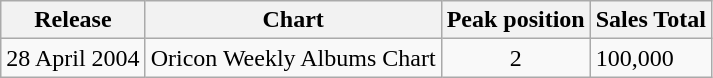<table class="wikitable">
<tr>
<th>Release</th>
<th>Chart</th>
<th>Peak position</th>
<th>Sales Total</th>
</tr>
<tr>
<td>28 April 2004</td>
<td>Oricon Weekly Albums Chart</td>
<td align="center">2</td>
<td>100,000</td>
</tr>
</table>
